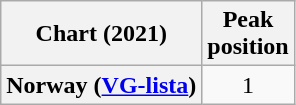<table class="wikitable plainrowheaders" style="text-align:center">
<tr>
<th scope="col">Chart (2021)</th>
<th scope="col">Peak<br>position</th>
</tr>
<tr>
<th scope="row">Norway (<a href='#'>VG-lista</a>)</th>
<td>1</td>
</tr>
</table>
